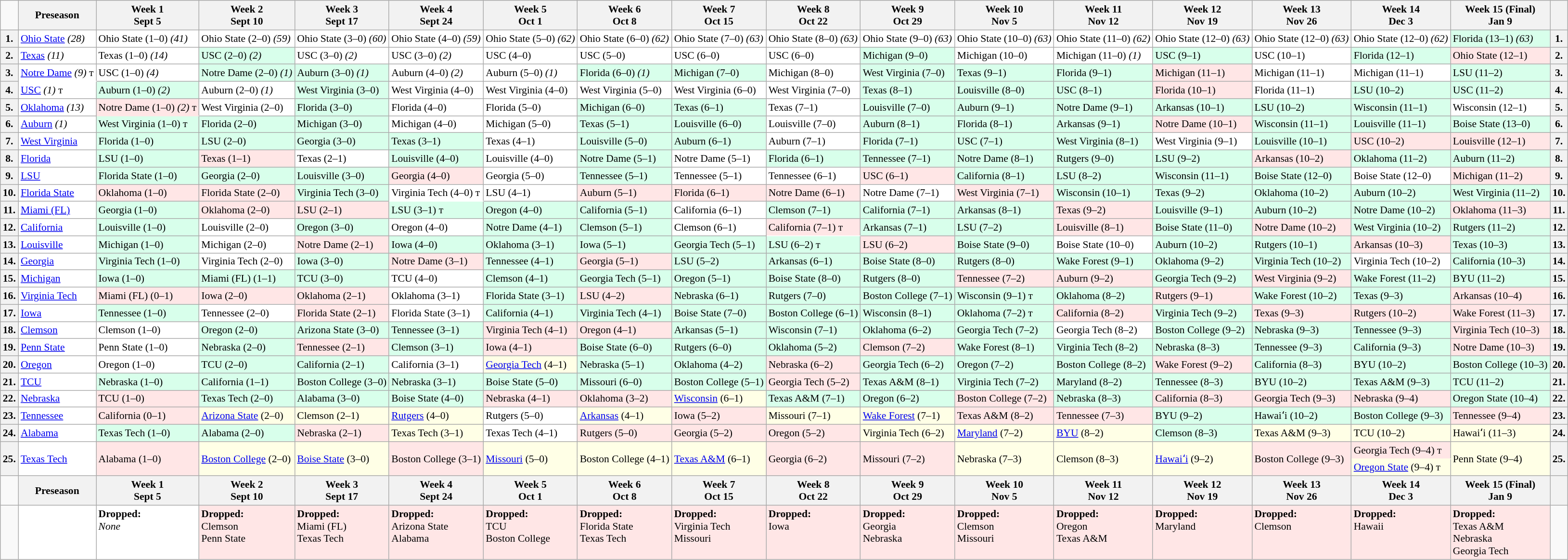<table class="wikitable" style="font-size:90%; white-space:nowrap;">
<tr>
<td></td>
<th>Preseason</th>
<th>Week 1<br>Sept 5</th>
<th>Week 2<br>Sept 10</th>
<th>Week 3<br>Sept 17</th>
<th>Week 4<br>Sept 24</th>
<th>Week 5<br>Oct 1</th>
<th>Week 6<br>Oct 8</th>
<th>Week 7<br>Oct 15</th>
<th>Week 8<br>Oct 22</th>
<th>Week 9<br>Oct 29</th>
<th>Week 10<br>Nov 5</th>
<th>Week 11<br>Nov 12</th>
<th>Week 12<br>Nov 19</th>
<th>Week 13<br>Nov 26</th>
<th>Week 14<br>Dec 3</th>
<th>Week 15 (Final)<br>Jan 9</th>
<th></th>
</tr>
<tr>
<th>1.</th>
<td style="background:white;"><a href='#'>Ohio State</a> <em>(28)</em></td>
<td style="background:white;">Ohio State (1–0) <em>(41)</em></td>
<td style="background:white;">Ohio State (2–0) <em>(59)</em></td>
<td style="background:white;">Ohio State (3–0) <em>(60)</em></td>
<td style="background:white;">Ohio State (4–0) <em>(59)</em></td>
<td style="background:white;">Ohio State (5–0) <em>(62)</em></td>
<td style="background:white;">Ohio State (6–0) <em>(62)</em></td>
<td style="background:white;">Ohio State (7–0) <em>(63)</em></td>
<td style="background:white;">Ohio State (8–0) <em>(63)</em></td>
<td style="background:white;">Ohio State (9–0) <em>(63)</em></td>
<td style="background:white;">Ohio State (10–0) <em>(63)</em></td>
<td style="background:white;">Ohio State (11–0) <em>(62)</em></td>
<td style="background:white;">Ohio State (12–0) <em>(63)</em></td>
<td style="background:white;">Ohio State (12–0) <em>(63)</em></td>
<td style="background:white;">Ohio State (12–0) <em>(62)</em></td>
<td style="background:#d8ffeb;">Florida (13–1) <em>(63)</em></td>
<th>1.</th>
</tr>
<tr>
<th>2.</th>
<td style="background:white;"><a href='#'>Texas</a> <em>(11)</em></td>
<td style="background:white;">Texas (1–0) <em>(14)</em></td>
<td style="background:#d8ffeb;">USC (2–0) <em>(2)</em></td>
<td style="background:white;">USC (3–0) <em>(2)</em></td>
<td style="background:white;">USC (3–0) <em>(2)</em></td>
<td style="background:white;">USC (4–0)</td>
<td style="background:white;">USC (5–0)</td>
<td style="background:white;">USC (6–0)</td>
<td style="background:white;">USC (6–0)</td>
<td style="background:#d8ffeb;">Michigan (9–0)</td>
<td style="background:white;">Michigan (10–0)</td>
<td style="background:white;">Michigan (11–0) <em>(1)</em></td>
<td style="background:#d8ffeb;">USC (9–1)</td>
<td style="background:white;">USC (10–1)</td>
<td style="background:#d8ffeb;">Florida (12–1)</td>
<td style="background:#ffe6e6;">Ohio State (12–1)</td>
<th>2.</th>
</tr>
<tr>
<th>3.</th>
<td style="background:white; border-bottom:1px solid white;"><a href='#'>Notre Dame</a> <em>(9)</em> т</td>
<td style="background:white;">USC (1–0) <em>(4)</em></td>
<td style="background:#d8ffeb;">Notre Dame (2–0) <em>(1)</em></td>
<td style="background:#d8ffeb;">Auburn (3–0) <em>(1)</em></td>
<td style="background:white;">Auburn (4–0) <em>(2)</em></td>
<td style="background:white;">Auburn (5–0) <em>(1)</em></td>
<td style="background:#d8ffeb;">Florida (6–0) <em>(1)</em></td>
<td style="background:#d8ffeb;">Michigan (7–0)</td>
<td style="background:white;">Michigan (8–0)</td>
<td style="background:#d8ffeb;">West Virginia (7–0)</td>
<td style="background:#d8ffeb;">Texas (9–1)</td>
<td style="background:#d8ffeb;">Florida (9–1)</td>
<td style="background:#ffe6e6;">Michigan (11–1)</td>
<td style="background:white;">Michigan (11–1)</td>
<td style="background:white;">Michigan (11–1)</td>
<td style="background:#d8ffeb;">LSU (11–2)</td>
<th>3.</th>
</tr>
<tr>
<th>4.</th>
<td style="background:white;"><a href='#'>USC</a> <em>(1)</em> т</td>
<td style="background:#d8ffeb;">Auburn (1–0) <em>(2)</em></td>
<td style="background:white;">Auburn (2–0) <em>(1)</em></td>
<td style="background:#d8ffeb;">West Virginia (3–0)</td>
<td style="background:white;">West Virginia (4–0)</td>
<td style="background:white;">West Virginia (4–0)</td>
<td style="background:white;">West Virginia (5–0)</td>
<td style="background:white;">West Virginia (6–0)</td>
<td style="background:white;">West Virginia (7–0)</td>
<td style="background:#d8ffeb;">Texas (8–1)</td>
<td style="background:#d8ffeb;">Louisville (8–0)</td>
<td style="background:#d8ffeb;">USC (8–1)</td>
<td style="background:#ffe6e6;">Florida (10–1)</td>
<td style="background:white;">Florida (11–1)</td>
<td style="background:#d8ffeb;">LSU (10–2)</td>
<td style="background:#d8ffeb;">USC (11–2)</td>
<th>4.</th>
</tr>
<tr>
<th>5.</th>
<td style="background:white;"><a href='#'>Oklahoma</a> <em>(13)</em></td>
<td style="background:#ffe6e6; border-bottom:1px solid #ffe6e6;">Notre Dame (1–0) <em>(2)</em> т</td>
<td style="background:white;">West Virginia (2–0)</td>
<td style="background:#d8ffeb;">Florida (3–0)</td>
<td style="background:white;">Florida (4–0)</td>
<td style="background:white;">Florida (5–0)</td>
<td style="background:#d8ffeb;">Michigan (6–0)</td>
<td style="background:#d8ffeb;">Texas (6–1)</td>
<td style="background:white;">Texas (7–1)</td>
<td style="background:#d8ffeb;">Louisville (7–0)</td>
<td style="background:#d8ffeb;">Auburn (9–1)</td>
<td style="background:#d8ffeb;">Notre Dame (9–1)</td>
<td style="background:#d8ffeb;">Arkansas (10–1)</td>
<td style="background:#d8ffeb;">LSU (10–2)</td>
<td style="background:#d8ffeb;">Wisconsin (11–1)</td>
<td style="background:white;">Wisconsin (12–1)</td>
<th>5.</th>
</tr>
<tr>
<th>6.</th>
<td style="background:white;"><a href='#'>Auburn</a> <em>(1)</em></td>
<td style="background:#d8ffeb;">West Virginia (1–0) т</td>
<td style="background:#d8ffeb;">Florida (2–0)</td>
<td style="background:#d8ffeb;">Michigan (3–0)</td>
<td style="background:white;">Michigan (4–0)</td>
<td style="background:white;">Michigan (5–0)</td>
<td style="background:#d8ffeb;">Texas (5–1)</td>
<td style="background:#d8ffeb;">Louisville (6–0)</td>
<td style="background:white;">Louisville (7–0)</td>
<td style="background:#d8ffeb;">Auburn (8–1)</td>
<td style="background:#d8ffeb;">Florida (8–1)</td>
<td style="background:#d8ffeb;">Arkansas (9–1)</td>
<td style="background:#ffe6e6;">Notre Dame (10–1)</td>
<td style="background:#d8ffeb;">Wisconsin (11–1)</td>
<td style="background:#d8ffeb;">Louisville (11–1)</td>
<td style="background:#d8ffeb;">Boise State (13–0)</td>
<th>6.</th>
</tr>
<tr>
<th>7.</th>
<td style="background:white;"><a href='#'>West Virginia</a></td>
<td style="background:#d8ffeb;">Florida (1–0)</td>
<td style="background:#d8ffeb;">LSU (2–0)</td>
<td style="background:#d8ffeb;">Georgia (3–0)</td>
<td style="background:#d8ffeb;">Texas (3–1)</td>
<td style="background:white;">Texas (4–1)</td>
<td style="background:#d8ffeb;">Louisville (5–0)</td>
<td style="background:#d8ffeb;">Auburn (6–1)</td>
<td style="background:white;">Auburn (7–1)</td>
<td style="background:#d8ffeb;">Florida (7–1)</td>
<td style="background:#d8ffeb;">USC (7–1)</td>
<td style="background:#d8ffeb;">West Virginia (8–1)</td>
<td style="background:white;">West Virginia (9–1)</td>
<td style="background:#d8ffeb;">Louisville (10–1)</td>
<td style="background:#ffe6e6;">USC (10–2)</td>
<td style="background:#ffe6e6;">Louisville (12–1)</td>
<th>7.</th>
</tr>
<tr>
<th>8.</th>
<td style="background:white;"><a href='#'>Florida</a></td>
<td style="background:#d8ffeb;">LSU (1–0)</td>
<td style="background:#ffe6e6;">Texas (1–1)</td>
<td style="background:white;">Texas (2–1)</td>
<td style="background:#d8ffeb;">Louisville (4–0)</td>
<td style="background:white;">Louisville (4–0)</td>
<td style="background:#d8ffeb;">Notre Dame (5–1)</td>
<td style="background:white;">Notre Dame (5–1)</td>
<td style="background:#d8ffeb;">Florida (6–1)</td>
<td style="background:#d8ffeb;">Tennessee (7–1)</td>
<td style="background:#d8ffeb;">Notre Dame (8–1)</td>
<td style="background:#d8ffeb;">Rutgers (9–0)</td>
<td style="background:#d8ffeb;">LSU (9–2)</td>
<td style="background:#ffe6e6;">Arkansas (10–2)</td>
<td style="background:#d8ffeb;">Oklahoma (11–2)</td>
<td style="background:#d8ffeb;">Auburn (11–2)</td>
<th>8.</th>
</tr>
<tr>
<th>9.</th>
<td style="background:white;"><a href='#'>LSU</a></td>
<td style="background:#d8ffeb;">Florida State (1–0)</td>
<td style="background:#d8ffeb;">Georgia (2–0)</td>
<td style="background:#d8ffeb;">Louisville (3–0)</td>
<td style="background:#ffe6e6;">Georgia (4–0)</td>
<td style="background:white;">Georgia (5–0)</td>
<td style="background:#d8ffeb;">Tennessee (5–1)</td>
<td style="background:white;">Tennessee (5–1)</td>
<td style="background:white;">Tennessee (6–1)</td>
<td style="background:#ffe6e6;">USC (6–1)</td>
<td style="background:#d8ffeb;">California (8–1)</td>
<td style="background:#d8ffeb;">LSU (8–2)</td>
<td style="background:#d8ffeb;">Wisconsin (11–1)</td>
<td style="background:#d8ffeb;">Boise State (12–0)</td>
<td style="background:white;">Boise State (12–0)</td>
<td style="background:#ffe6e6;">Michigan (11–2)</td>
<th>9.</th>
</tr>
<tr>
<th>10.</th>
<td style="background:white;"><a href='#'>Florida State</a></td>
<td style="background:#ffe6e6;">Oklahoma (1–0)</td>
<td style="background:#ffe6e6;">Florida State (2–0)</td>
<td style="background:#d8ffeb;">Virginia Tech (3–0)</td>
<td style="background:white; border-bottom:1px solid white;">Virginia Tech (4–0) т</td>
<td style="background:white;">LSU (4–1)</td>
<td style="background:#ffe6e6;">Auburn (5–1)</td>
<td style="background:#ffe6e6;">Florida (6–1)</td>
<td style="background:#ffe6e6;">Notre Dame (6–1)</td>
<td style="background:white;">Notre Dame (7–1)</td>
<td style="background:#ffe6e6;">West Virginia (7–1)</td>
<td style="background:#d8ffeb;">Wisconsin (10–1)</td>
<td style="background:#d8ffeb;">Texas (9–2)</td>
<td style="background:#d8ffeb;">Oklahoma (10–2)</td>
<td style="background:#d8ffeb;">Auburn (10–2)</td>
<td style="background:#d8ffeb;">West Virginia (11–2)</td>
<th>10.</th>
</tr>
<tr>
<th>11.</th>
<td style="background:white;"><a href='#'>Miami (FL)</a></td>
<td style="background:#d8ffeb;">Georgia (1–0)</td>
<td style="background:#ffe6e6;">Oklahoma (2–0)</td>
<td style="background:#ffe6e6;">LSU (2–1)</td>
<td style="background:#d8ffeb;">LSU (3–1) т</td>
<td style="background:#d8ffeb;">Oregon (4–0)</td>
<td style="background:#d8ffeb;">California (5–1)</td>
<td style="background:white;">California (6–1)</td>
<td style="background:#d8ffeb;">Clemson (7–1)</td>
<td style="background:#d8ffeb;">California (7–1)</td>
<td style="background:#d8ffeb;">Arkansas (8–1)</td>
<td style="background:#ffe6e6;">Texas (9–2)</td>
<td style="background:#d8ffeb;">Louisville (9–1)</td>
<td style="background:#d8ffeb;">Auburn (10–2)</td>
<td style="background:#d8ffeb;">Notre Dame (10–2)</td>
<td style="background:#ffe6e6;">Oklahoma (11–3)</td>
<th>11.</th>
</tr>
<tr>
<th>12.</th>
<td style="background:white;"><a href='#'>California</a></td>
<td style="background:#d8ffeb;">Louisville (1–0)</td>
<td style="background:white;">Louisville (2–0)</td>
<td style="background:#d8ffeb;">Oregon (3–0)</td>
<td style="background:white;">Oregon (4–0)</td>
<td style="background:#d8ffeb;">Notre Dame (4–1)</td>
<td style="background:#d8ffeb;">Clemson (5–1)</td>
<td style="background:white;">Clemson (6–1)</td>
<td style="background:#ffe6e6; border-bottom:1px solid white;">California (7–1) т</td>
<td style="background:#d8ffeb;">Arkansas (7–1)</td>
<td style="background:#d8ffeb;">LSU (7–2)</td>
<td style="background:#ffe6e6;">Louisville (8–1)</td>
<td style="background:#d8ffeb;">Boise State (11–0)</td>
<td style="background:#ffe6e6;">Notre Dame (10–2)</td>
<td style="background:#d8ffeb;">West Virginia (10–2)</td>
<td style="background:#d8ffeb;">Rutgers (11–2)</td>
<th>12.</th>
</tr>
<tr>
<th>13.</th>
<td style="background:white;"><a href='#'>Louisville</a></td>
<td style="background:#d8ffeb;">Michigan (1–0)</td>
<td style="background:white;">Michigan (2–0)</td>
<td style="background:#ffe6e6;">Notre Dame (2–1)</td>
<td style="background:#d8ffeb;">Iowa (4–0)</td>
<td style="background:#d8ffeb;">Oklahoma (3–1)</td>
<td style="background:#d8ffeb;">Iowa (5–1)</td>
<td style="background:#d8ffeb;">Georgia Tech (5–1)</td>
<td style="background:#d8ffeb;">LSU (6–2) т</td>
<td style="background:#ffe6e6;">LSU (6–2)</td>
<td style="background:#d8ffeb;">Boise State (9–0)</td>
<td style="background:white;">Boise State (10–0)</td>
<td style="background:#d8ffeb;">Auburn (10–2)</td>
<td style="background:#d8ffeb;">Rutgers (10–1)</td>
<td style="background:#ffe6e6;">Arkansas (10–3)</td>
<td style="background:#d8ffeb;">Texas (10–3)</td>
<th>13.</th>
</tr>
<tr>
<th>14.</th>
<td style="background:white;"><a href='#'>Georgia</a></td>
<td style="background:#d8ffeb;">Virginia Tech (1–0)</td>
<td style="background:white;">Virginia Tech (2–0)</td>
<td style="background:#d8ffeb;">Iowa (3–0)</td>
<td style="background:#ffe6e6;">Notre Dame (3–1)</td>
<td style="background:#d8ffeb;">Tennessee (4–1)</td>
<td style="background:#ffe6e6;">Georgia (5–1)</td>
<td style="background:#d8ffeb;">LSU (5–2)</td>
<td style="background:#d8ffeb;">Arkansas (6–1)</td>
<td style="background:#d8ffeb;">Boise State (8–0)</td>
<td style="background:#d8ffeb;">Rutgers (8–0)</td>
<td style="background:#d8ffeb;">Wake Forest (9–1)</td>
<td style="background:#d8ffeb;">Oklahoma (9–2)</td>
<td style="background:#d8ffeb;">Virginia Tech (10–2)</td>
<td style="background:white;">Virginia Tech (10–2)</td>
<td style="background:#d8ffeb;">California (10–3)</td>
<th>14.</th>
</tr>
<tr>
<th>15.</th>
<td style="background:white;"><a href='#'>Michigan</a></td>
<td style="background:#d8ffeb;">Iowa (1–0)</td>
<td style="background:#d8ffeb;">Miami (FL) (1–1)</td>
<td style="background:#d8ffeb;">TCU (3–0)</td>
<td style="background:white;">TCU (4–0)</td>
<td style="background:#d8ffeb;">Clemson (4–1)</td>
<td style="background:#d8ffeb;">Georgia Tech (5–1)</td>
<td style="background:#d8ffeb;">Oregon (5–1)</td>
<td style="background:#d8ffeb;">Boise State (8–0)</td>
<td style="background:#d8ffeb;">Rutgers (8–0)</td>
<td style="background:#ffe6e6;">Tennessee (7–2)</td>
<td style="background:#ffe6e6;">Auburn (9–2)</td>
<td style="background:#d8ffeb;">Georgia Tech (9–2)</td>
<td style="background:#ffe6e6;">West Virginia (9–2)</td>
<td style="background:#d8ffeb;">Wake Forest (11–2)</td>
<td style="background:#d8ffeb;">BYU (11–2)</td>
<th>15.</th>
</tr>
<tr>
<th>16.</th>
<td style="background:white;"><a href='#'>Virginia Tech</a></td>
<td style="background:#ffe6e6;">Miami (FL) (0–1)</td>
<td style="background:#ffe6e6;">Iowa (2–0)</td>
<td style="background:#ffe6e6;">Oklahoma (2–1)</td>
<td style="background:white;">Oklahoma (3–1)</td>
<td style="background:#d8ffeb;">Florida State (3–1)</td>
<td style="background:#ffe6e6;">LSU (4–2)</td>
<td style="background:#d8ffeb;">Nebraska (6–1)</td>
<td style="background:#d8ffeb;">Rutgers (7–0)</td>
<td style="background:#d8ffeb;">Boston College (7–1)</td>
<td style="background:#d8ffeb;">Wisconsin (9–1) т</td>
<td style="background:#d8ffeb;">Oklahoma (8–2)</td>
<td style="background:#ffe6e6;">Rutgers (9–1)</td>
<td style="background:#d8ffeb;">Wake Forest (10–2)</td>
<td style="background:#d8ffeb;">Texas (9–3)</td>
<td style="background:#ffe6e6;">Arkansas (10–4)</td>
<th>16.</th>
</tr>
<tr>
<th>17.</th>
<td style="background:white;"><a href='#'>Iowa</a></td>
<td style="background:#d8ffeb;">Tennessee (1–0)</td>
<td style="background:white;">Tennessee (2–0)</td>
<td style="background:#ffe6e6;">Florida State (2–1)</td>
<td style="background:white;">Florida State (3–1)</td>
<td style="background:#d8ffeb;">California (4–1)</td>
<td style="background:#d8ffeb;">Virginia Tech (4–1)</td>
<td style="background:#d8ffeb;">Boise State (7–0)</td>
<td style="background:#d8ffeb;">Boston College (6–1)</td>
<td style="background:#d8ffeb;">Wisconsin (8–1)</td>
<td style="background:#d8ffeb;">Oklahoma (7–2) т</td>
<td style="background:#ffe6e6;">California (8–2)</td>
<td style="background:#d8ffeb;">Virginia Tech (9–2)</td>
<td style="background:#ffe6e6;">Texas (9–3)</td>
<td style="background:#ffe6e6;">Rutgers (10–2)</td>
<td style="background:#ffe6e6;">Wake Forest (11–3)</td>
<th>17.</th>
</tr>
<tr>
<th>18.</th>
<td style="background:white;"><a href='#'>Clemson</a></td>
<td style="background:white;">Clemson (1–0)</td>
<td style="background:#d8ffeb;">Oregon (2–0)</td>
<td style="background:#d8ffeb;">Arizona State (3–0)</td>
<td style="background:#d8ffeb;">Tennessee (3–1)</td>
<td style="background:#ffe6e6;">Virginia Tech (4–1)</td>
<td style="background:#ffe6e6;">Oregon (4–1)</td>
<td style="background:#d8ffeb;">Arkansas (5–1)</td>
<td style="background:#d8ffeb;">Wisconsin (7–1)</td>
<td style="background:#d8ffeb;">Oklahoma (6–2)</td>
<td style="background:#d8ffeb;">Georgia Tech (7–2)</td>
<td style="background:white;">Georgia Tech (8–2)</td>
<td style="background:#d8ffeb;">Boston College (9–2)</td>
<td style="background:#d8ffeb;">Nebraska (9–3)</td>
<td style="background:#d8ffeb;">Tennessee (9–3)</td>
<td style="background:#ffe6e6;">Virginia Tech (10–3)</td>
<th>18.</th>
</tr>
<tr>
<th>19.</th>
<td style="background:white;"><a href='#'>Penn State</a></td>
<td style="background:white;">Penn State (1–0)</td>
<td style="background:#d8ffeb;">Nebraska (2–0)</td>
<td style="background:#ffe6e6;">Tennessee (2–1)</td>
<td style="background:#d8ffeb;">Clemson (3–1)</td>
<td style="background:#ffe6e6;">Iowa (4–1)</td>
<td style="background:#d8ffeb;">Boise State (6–0)</td>
<td style="background:#d8ffeb;">Rutgers (6–0)</td>
<td style="background:#d8ffeb;">Oklahoma (5–2)</td>
<td style="background:#ffe6e6;">Clemson (7–2)</td>
<td style="background:#d8ffeb;">Wake Forest (8–1)</td>
<td style="background:#d8ffeb;">Virginia Tech (8–2)</td>
<td style="background:#d8ffeb;">Nebraska (8–3)</td>
<td style="background:#d8ffeb;">Tennessee (9–3)</td>
<td style="background:#d8ffeb;">California (9–3)</td>
<td style="background:#ffe6e6;">Notre Dame (10–3)</td>
<th>19.</th>
</tr>
<tr>
<th>20.</th>
<td style="background:white;"><a href='#'>Oregon</a></td>
<td style="background:white;">Oregon (1–0)</td>
<td style="background:#d8ffeb;">TCU (2–0)</td>
<td style="background:#d8ffeb;">California (2–1)</td>
<td style="background:white;">California (3–1)</td>
<td style="background:#ffffe6;"><a href='#'>Georgia Tech</a> (4–1)</td>
<td style="background:#d8ffeb;">Nebraska (5–1)</td>
<td style="background:#d8ffeb;">Oklahoma (4–2)</td>
<td style="background:#ffe6e6;">Nebraska (6–2)</td>
<td style="background:#d8ffeb;">Georgia Tech (6–2)</td>
<td style="background:#d8ffeb;">Oregon (7–2)</td>
<td style="background:#d8ffeb;">Boston College (8–2)</td>
<td style="background:#ffe6e6;">Wake Forest (9–2)</td>
<td style="background:#d8ffeb;">California (8–3)</td>
<td style="background:#d8ffeb;">BYU (10–2)</td>
<td style="background:#d8ffeb;">Boston College (10–3)</td>
<th>20.</th>
</tr>
<tr>
<th>21.</th>
<td style="background:white;"><a href='#'>TCU</a></td>
<td style="background:#d8ffeb;">Nebraska (1–0)</td>
<td style="background:#d8ffeb;">California (1–1)</td>
<td style="background:#d8ffeb;">Boston College (3–0)</td>
<td style="background:#d8ffeb;">Nebraska (3–1)</td>
<td style="background:#d8ffeb;">Boise State (5–0)</td>
<td style="background:#d8ffeb;">Missouri (6–0)</td>
<td style="background:#d8ffeb;">Boston College (5–1)</td>
<td style="background:#ffe6e6;">Georgia Tech (5–2)</td>
<td style="background:#d8ffeb;">Texas A&M (8–1)</td>
<td style="background:#d8ffeb;">Virginia Tech (7–2)</td>
<td style="background:#d8ffeb;">Maryland (8–2)</td>
<td style="background:#d8ffeb;">Tennessee (8–3)</td>
<td style="background:#d8ffeb;">BYU (10–2)</td>
<td style="background:#d8ffeb;">Texas A&M (9–3)</td>
<td style="background:#d8ffeb;">TCU (11–2)</td>
<th>21.</th>
</tr>
<tr>
<th>22.</th>
<td style="background:white;"><a href='#'>Nebraska</a></td>
<td style="background:#ffe6e6;">TCU (1–0)</td>
<td style="background:#d8ffeb;">Texas Tech (2–0)</td>
<td style="background:#d8ffeb;">Alabama (3–0)</td>
<td style="background:#d8ffeb;">Boise State (4–0)</td>
<td style="background:#ffe6e6;">Nebraska (4–1)</td>
<td style="background:#ffe6e6;">Oklahoma (3–2)</td>
<td style="background:#ffffe6;"><a href='#'>Wisconsin</a> (6–1)</td>
<td style="background:#d8ffeb;">Texas A&M (7–1)</td>
<td style="background:#d8ffeb;">Oregon (6–2)</td>
<td style="background:#ffe6e6;">Boston College (7–2)</td>
<td style="background:#d8ffeb;">Nebraska (8–3)</td>
<td style="background:#ffe6e6;">California (8–3)</td>
<td style="background:#ffe6e6;">Georgia Tech (9–3)</td>
<td style="background:#ffe6e6;">Nebraska (9–4)</td>
<td style="background:#d8ffeb;">Oregon State (10–4)</td>
<th>22.</th>
</tr>
<tr>
<th>23.</th>
<td style="background:white;"><a href='#'>Tennessee</a></td>
<td style="background:#ffe6e6;">California (0–1)</td>
<td style="background:#ffffe6;"><a href='#'>Arizona State</a> (2–0)</td>
<td style="background:#ffffe6;">Clemson (2–1)</td>
<td style="background:#ffffe6;"><a href='#'>Rutgers</a> (4–0)</td>
<td style="background:white;">Rutgers (5–0)</td>
<td style="background:#ffffe6;"><a href='#'>Arkansas</a> (4–1)</td>
<td style="background:#ffe6e6;">Iowa (5–2)</td>
<td style="background:#ffffe6;">Missouri (7–1)</td>
<td style="background:#ffffe6;"><a href='#'>Wake Forest</a> (7–1)</td>
<td style="background:#ffe6e6;">Texas A&M (8–2)</td>
<td style="background:#ffe6e6;">Tennessee (7–3)</td>
<td style="background:#d8ffeb;">BYU (9–2)</td>
<td style="background:#d8ffeb;">Hawai<span>ʻ</span>i (10–2)</td>
<td style="background:#d8ffeb;">Boston College (9–3)</td>
<td style="background:#ffe6e6;">Tennessee (9–4)</td>
<th>23.</th>
</tr>
<tr>
<th>24.</th>
<td style="background:white;"><a href='#'>Alabama</a></td>
<td style="background:#d8ffeb;">Texas Tech (1–0)</td>
<td style="background:#d8ffeb;">Alabama (2–0)</td>
<td style="background:#ffe6e6;">Nebraska (2–1)</td>
<td style="background:#ffffe6;">Texas Tech (3–1)</td>
<td style="background:white;">Texas Tech (4–1)</td>
<td style="background:#ffe6e6;">Rutgers (5–0)</td>
<td style="background:#ffe6e6;">Georgia (5–2)</td>
<td style="background:#ffe6e6;">Oregon (5–2)</td>
<td style="background:#ffffe6;">Virginia Tech (6–2)</td>
<td style="background:#ffffe6;"><a href='#'>Maryland</a> (7–2)</td>
<td style="background:#ffffe6;"><a href='#'>BYU</a> (8–2)</td>
<td style="background:#d8ffeb;">Clemson (8–3)</td>
<td style="background:#ffffe6;">Texas A&M (9–3)</td>
<td style="background:#ffffe6;">TCU (10–2)</td>
<td style="background:#ffffe6;">Hawai<span>ʻ</span>i (11–3)</td>
<th>24.</th>
</tr>
<tr>
<th rowspan="2">25.</th>
<td style="background:white;" rowspan="2"><a href='#'>Texas Tech</a></td>
<td style="background:#ffe6e6;" rowspan="2">Alabama (1–0)</td>
<td style="background:#ffffe6;" rowspan="2"><a href='#'>Boston College</a> (2–0)</td>
<td style="background:#ffffe6;" rowspan="2"><a href='#'>Boise State</a> (3–0)</td>
<td style="background:#ffe6e6;" rowspan="2">Boston College (3–1)</td>
<td style="background:#ffffe6;" rowspan="2"><a href='#'>Missouri</a> (5–0)</td>
<td style="background:#ffffe6;" rowspan="2">Boston College (4–1)</td>
<td style="background:#ffffe6;" rowspan="2"><a href='#'>Texas A&M</a> (6–1)</td>
<td style="background:#ffe6e6;" rowspan="2">Georgia (6–2)</td>
<td style="background:#ffe6e6;" rowspan="2">Missouri (7–2)</td>
<td style="background:#ffffe6;" rowspan="2">Nebraska (7–3)</td>
<td style="background:#ffffe6;" rowspan="2">Clemson (8–3)</td>
<td style="background:#ffffe6;" rowspan="2"><a href='#'>Hawai<span>ʻ</span>i</a> (9–2)</td>
<td style="background:#ffe6e6;" rowspan="2">Boston College (9–3)</td>
<td style="background:#ffe6e6; border-bottom:1px solid #ffffe6;">Georgia Tech (9–4) т</td>
<td style="background:#ffffe6;" rowspan="2">Penn State (9–4)</td>
<th rowspan="2">25.</th>
</tr>
<tr>
<td style="background:#ffffe6;"><a href='#'>Oregon State</a> (9–4) т</td>
</tr>
<tr>
<td></td>
<th>Preseason</th>
<th>Week 1<br>Sept 5</th>
<th>Week 2<br>Sept 10</th>
<th>Week 3<br>Sept 17</th>
<th>Week 4<br>Sept 24</th>
<th>Week 5<br>Oct 1</th>
<th>Week 6<br>Oct 8</th>
<th>Week 7<br>Oct 15</th>
<th>Week 8<br>Oct 22</th>
<th>Week 9<br>Oct 29</th>
<th>Week 10<br>Nov 5</th>
<th>Week 11<br>Nov 12</th>
<th>Week 12<br>Nov 19</th>
<th>Week 13<br>Nov 26</th>
<th>Week 14<br>Dec 3</th>
<th>Week 15 (Final)<br>Jan 9</th>
<th></th>
</tr>
<tr>
<td></td>
<td style="background:white; vertical-align:top;"></td>
<td style="background:white; vertical-align:top;"><strong>Dropped:</strong><br><em>None</em></td>
<td style="background:#ffe6e6; vertical-align:top;"><strong>Dropped:</strong><br>Clemson<br>Penn State</td>
<td style="background:#ffe6e6; vertical-align:top;"><strong>Dropped:</strong><br>Miami (FL)<br>Texas Tech</td>
<td style="background:#ffe6e6; vertical-align:top;"><strong>Dropped:</strong><br>Arizona State<br>Alabama</td>
<td style="background:#ffe6e6; vertical-align:top;"><strong>Dropped:</strong><br>TCU<br>Boston College</td>
<td style="background:#ffe6e6; vertical-align:top;"><strong>Dropped:</strong><br>Florida State<br>Texas Tech</td>
<td style="background:#ffe6e6; vertical-align:top;"><strong>Dropped:</strong><br>Virginia Tech<br>Missouri</td>
<td style="background:#ffe6e6; vertical-align:top;"><strong>Dropped:</strong><br>Iowa</td>
<td style="background:#ffe6e6; vertical-align:top;"><strong>Dropped:</strong><br>Georgia<br>Nebraska</td>
<td style="background:#ffe6e6; vertical-align:top;"><strong>Dropped:</strong><br>Clemson<br>Missouri</td>
<td style="background:#ffe6e6; vertical-align:top;"><strong>Dropped:</strong><br>Oregon<br>Texas A&M</td>
<td style="background:#ffe6e6; vertical-align:top;"><strong>Dropped:</strong><br>Maryland</td>
<td style="background:#ffe6e6; vertical-align:top;"><strong>Dropped:</strong><br>Clemson</td>
<td style="background:#ffe6e6; vertical-align:top;"><strong>Dropped:</strong><br>Hawaii</td>
<td style="background:#ffe6e6; vertical-align:top;"><strong>Dropped:</strong><br>Texas A&M<br>Nebraska<br>Georgia Tech</td>
<td></td>
</tr>
</table>
